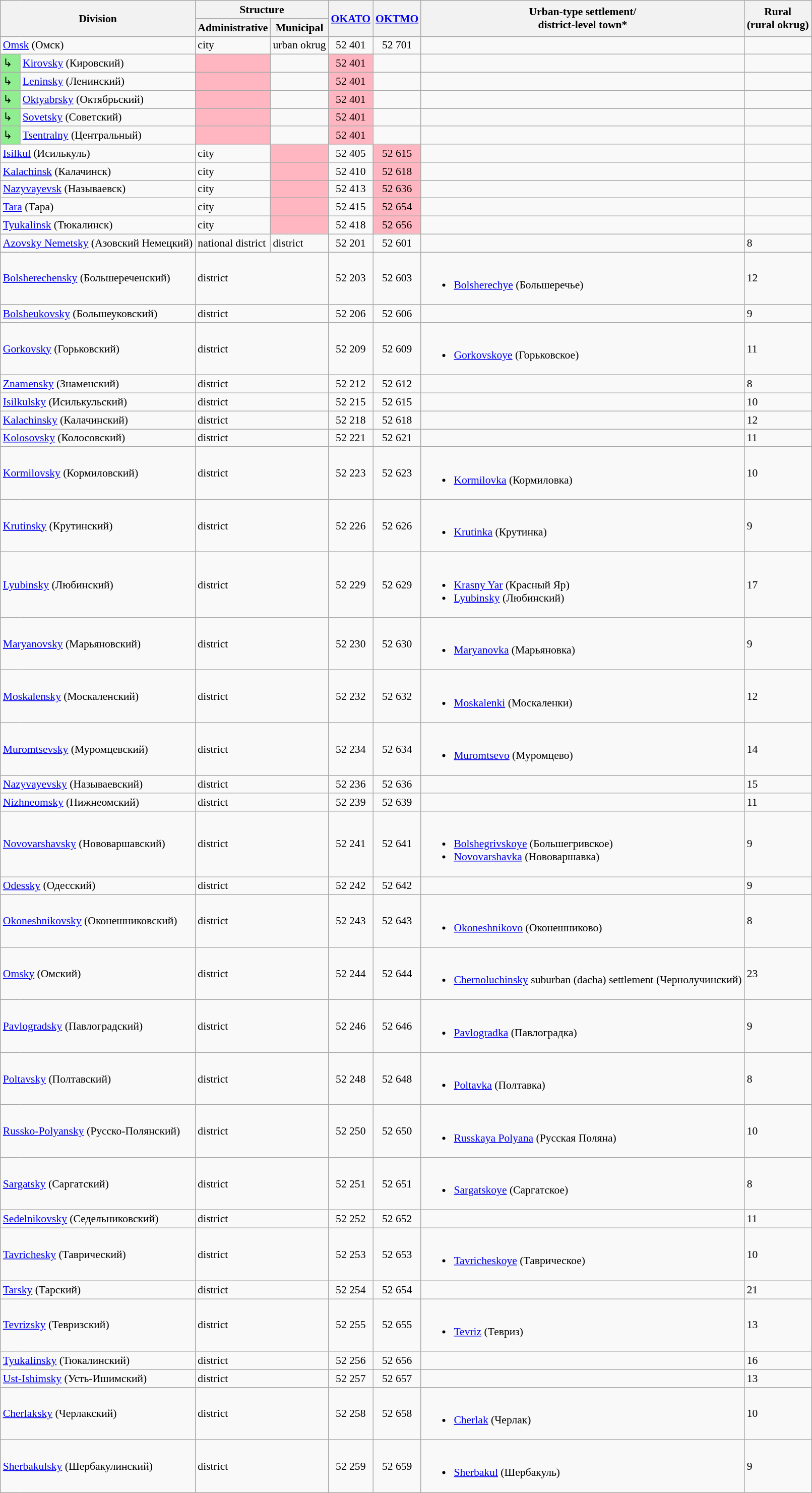<table class="wikitable" style="padding: 24em 0; border: 1px #aaa solid; border-collapse: collapse; font-size: 90%;">
<tr>
<th colspan="2" rowspan="2">Division</th>
<th colspan="2">Structure</th>
<th rowspan="2"><a href='#'>OKATO</a></th>
<th rowspan="2"><a href='#'>OKTMO</a></th>
<th rowspan="2">Urban-type settlement/<br>district-level town*</th>
<th rowspan="2">Rural<br>(rural okrug)</th>
</tr>
<tr>
<th>Administrative</th>
<th>Municipal</th>
</tr>
<tr>
<td colspan="2"><a href='#'>Omsk</a> (Омск)</td>
<td>city</td>
<td>urban okrug</td>
<td align="center">52 401</td>
<td align="center">52 701</td>
<td></td>
<td></td>
</tr>
<tr>
<td bgcolor="lightgreen">↳</td>
<td><a href='#'>Kirovsky</a> (Кировский)</td>
<td bgcolor="lightpink"></td>
<td></td>
<td bgcolor="lightpink" align="center">52 401</td>
<td></td>
<td></td>
<td></td>
</tr>
<tr>
<td bgcolor="lightgreen">↳</td>
<td><a href='#'>Leninsky</a> (Ленинский)</td>
<td bgcolor="lightpink"></td>
<td></td>
<td bgcolor="lightpink" align="center">52 401</td>
<td></td>
<td></td>
<td></td>
</tr>
<tr>
<td bgcolor="lightgreen">↳</td>
<td><a href='#'>Oktyabrsky</a> (Октябрьский)</td>
<td bgcolor="lightpink"></td>
<td></td>
<td bgcolor="lightpink" align="center">52 401</td>
<td></td>
<td></td>
<td></td>
</tr>
<tr>
<td bgcolor="lightgreen">↳</td>
<td><a href='#'>Sovetsky</a> (Советский)</td>
<td bgcolor="lightpink"></td>
<td></td>
<td bgcolor="lightpink" align="center">52 401</td>
<td></td>
<td></td>
<td></td>
</tr>
<tr>
<td bgcolor="lightgreen">↳</td>
<td><a href='#'>Tsentralny</a> (Центральный)</td>
<td bgcolor="lightpink"></td>
<td></td>
<td bgcolor="lightpink" align="center">52 401</td>
<td></td>
<td></td>
<td></td>
</tr>
<tr>
<td colspan="2"><a href='#'>Isilkul</a> (Исилькуль)</td>
<td>city</td>
<td bgcolor="lightpink"></td>
<td align="center">52 405</td>
<td bgcolor="lightpink" align="center">52 615</td>
<td></td>
<td></td>
</tr>
<tr>
<td colspan="2"><a href='#'>Kalachinsk</a> (Калачинск)</td>
<td>city</td>
<td bgcolor="lightpink"></td>
<td align="center">52 410</td>
<td bgcolor="lightpink" align="center">52 618</td>
<td></td>
<td></td>
</tr>
<tr>
<td colspan="2"><a href='#'>Nazyvayevsk</a> (Называевск)</td>
<td>city</td>
<td bgcolor="lightpink"></td>
<td align="center">52 413</td>
<td bgcolor="lightpink" align="center">52 636</td>
<td></td>
<td></td>
</tr>
<tr>
<td colspan="2"><a href='#'>Tara</a> (Тара)</td>
<td>city</td>
<td bgcolor="lightpink"></td>
<td align="center">52 415</td>
<td bgcolor="lightpink" align="center">52 654</td>
<td></td>
<td></td>
</tr>
<tr>
<td colspan="2"><a href='#'>Tyukalinsk</a> (Тюкалинск)</td>
<td>city</td>
<td bgcolor="lightpink"></td>
<td align="center">52 418</td>
<td bgcolor="lightpink" align="center">52 656</td>
<td></td>
<td></td>
</tr>
<tr>
<td colspan="2"><a href='#'>Azovsky Nemetsky</a> (Азовский Немецкий)</td>
<td>national district</td>
<td>district</td>
<td align="center">52 201</td>
<td align="center">52 601</td>
<td></td>
<td>8</td>
</tr>
<tr>
<td colspan="2"><a href='#'>Bolsherechensky</a> (Большереченский)</td>
<td colspan="2">district</td>
<td align="center">52 203</td>
<td align="center">52 603</td>
<td><br><ul><li><a href='#'>Bolsherechye</a> (Большеречье)</li></ul></td>
<td>12</td>
</tr>
<tr>
<td colspan="2"><a href='#'>Bolsheukovsky</a> (Большеуковский)</td>
<td colspan="2">district</td>
<td align="center">52 206</td>
<td align="center">52 606</td>
<td></td>
<td>9</td>
</tr>
<tr>
<td colspan="2"><a href='#'>Gorkovsky</a> (Горьковский)</td>
<td colspan="2">district</td>
<td align="center">52 209</td>
<td align="center">52 609</td>
<td><br><ul><li><a href='#'>Gorkovskoye</a> (Горьковское)</li></ul></td>
<td>11</td>
</tr>
<tr>
<td colspan="2"><a href='#'>Znamensky</a> (Знаменский)</td>
<td colspan="2">district</td>
<td align="center">52 212</td>
<td align="center">52 612</td>
<td></td>
<td>8</td>
</tr>
<tr>
<td colspan="2"><a href='#'>Isilkulsky</a> (Исилькульский)</td>
<td colspan="2">district</td>
<td align="center">52 215</td>
<td align="center">52 615</td>
<td></td>
<td>10</td>
</tr>
<tr>
<td colspan="2"><a href='#'>Kalachinsky</a> (Калачинский)</td>
<td colspan="2">district</td>
<td align="center">52 218</td>
<td align="center">52 618</td>
<td></td>
<td>12</td>
</tr>
<tr>
<td colspan="2"><a href='#'>Kolosovsky</a> (Колосовский)</td>
<td colspan="2">district</td>
<td align="center">52 221</td>
<td align="center">52 621</td>
<td></td>
<td>11</td>
</tr>
<tr>
<td colspan="2"><a href='#'>Kormilovsky</a> (Кормиловский)</td>
<td colspan="2">district</td>
<td align="center">52 223</td>
<td align="center">52 623</td>
<td><br><ul><li><a href='#'>Kormilovka</a> (Кормиловка)</li></ul></td>
<td>10</td>
</tr>
<tr>
<td colspan="2"><a href='#'>Krutinsky</a> (Крутинский)</td>
<td colspan="2">district</td>
<td align="center">52 226</td>
<td align="center">52 626</td>
<td><br><ul><li><a href='#'>Krutinka</a> (Крутинка)</li></ul></td>
<td>9</td>
</tr>
<tr>
<td colspan="2"><a href='#'>Lyubinsky</a> (Любинский)</td>
<td colspan="2">district</td>
<td align="center">52 229</td>
<td align="center">52 629</td>
<td><br><ul><li><a href='#'>Krasny Yar</a> (Красный Яр)</li><li><a href='#'>Lyubinsky</a> (Любинский)</li></ul></td>
<td>17</td>
</tr>
<tr>
<td colspan="2"><a href='#'>Maryanovsky</a> (Марьяновский)</td>
<td colspan="2">district</td>
<td align="center">52 230</td>
<td align="center">52 630</td>
<td><br><ul><li><a href='#'>Maryanovka</a> (Марьяновка)</li></ul></td>
<td>9</td>
</tr>
<tr>
<td colspan="2"><a href='#'>Moskalensky</a> (Москаленский)</td>
<td colspan="2">district</td>
<td align="center">52 232</td>
<td align="center">52 632</td>
<td><br><ul><li><a href='#'>Moskalenki</a> (Москаленки)</li></ul></td>
<td>12</td>
</tr>
<tr>
<td colspan="2"><a href='#'>Muromtsevsky</a> (Муромцевский)</td>
<td colspan="2">district</td>
<td align="center">52 234</td>
<td align="center">52 634</td>
<td><br><ul><li><a href='#'>Muromtsevo</a> (Муромцево)</li></ul></td>
<td>14</td>
</tr>
<tr>
<td colspan="2"><a href='#'>Nazyvayevsky</a> (Называевский)</td>
<td colspan="2">district</td>
<td align="center">52 236</td>
<td align="center">52 636</td>
<td></td>
<td>15</td>
</tr>
<tr>
<td colspan="2"><a href='#'>Nizhneomsky</a> (Нижнеомский)</td>
<td colspan="2">district</td>
<td align="center">52 239</td>
<td align="center">52 639</td>
<td></td>
<td>11</td>
</tr>
<tr>
<td colspan="2"><a href='#'>Novovarshavsky</a> (Нововаршавский)</td>
<td colspan="2">district</td>
<td align="center">52 241</td>
<td align="center">52 641</td>
<td><br><ul><li><a href='#'>Bolshegrivskoye</a> (Большегривское)</li><li><a href='#'>Novovarshavka</a> (Нововаршавка)</li></ul></td>
<td>9</td>
</tr>
<tr>
<td colspan="2"><a href='#'>Odessky</a> (Одесский)</td>
<td colspan="2">district</td>
<td align="center">52 242</td>
<td align="center">52 642</td>
<td></td>
<td>9</td>
</tr>
<tr>
<td colspan="2"><a href='#'>Okoneshnikovsky</a> (Оконешниковский)</td>
<td colspan="2">district</td>
<td align="center">52 243</td>
<td align="center">52 643</td>
<td><br><ul><li><a href='#'>Okoneshnikovo</a> (Оконешниково)</li></ul></td>
<td>8</td>
</tr>
<tr>
<td colspan="2"><a href='#'>Omsky</a> (Омский)</td>
<td colspan="2">district</td>
<td align="center">52 244</td>
<td align="center">52 644</td>
<td><br><ul><li><a href='#'>Chernoluchinsky</a> suburban (dacha) settlement (Чернолучинский)</li></ul></td>
<td>23</td>
</tr>
<tr>
<td colspan="2"><a href='#'>Pavlogradsky</a> (Павлоградский)</td>
<td colspan="2">district</td>
<td align="center">52 246</td>
<td align="center">52 646</td>
<td><br><ul><li><a href='#'>Pavlogradka</a> (Павлоградка)</li></ul></td>
<td>9</td>
</tr>
<tr>
<td colspan="2"><a href='#'>Poltavsky</a> (Полтавский)</td>
<td colspan="2">district</td>
<td align="center">52 248</td>
<td align="center">52 648</td>
<td><br><ul><li><a href='#'>Poltavka</a> (Полтавка)</li></ul></td>
<td>8</td>
</tr>
<tr>
<td colspan="2"><a href='#'>Russko-Polyansky</a> (Русско-Полянский)</td>
<td colspan="2">district</td>
<td align="center">52 250</td>
<td align="center">52 650</td>
<td><br><ul><li><a href='#'>Russkaya Polyana</a> (Русская Поляна)</li></ul></td>
<td>10</td>
</tr>
<tr>
<td colspan="2"><a href='#'>Sargatsky</a> (Саргатский)</td>
<td colspan="2">district</td>
<td align="center">52 251</td>
<td align="center">52 651</td>
<td><br><ul><li><a href='#'>Sargatskoye</a> (Саргатское)</li></ul></td>
<td>8</td>
</tr>
<tr>
<td colspan="2"><a href='#'>Sedelnikovsky</a> (Седельниковский)</td>
<td colspan="2">district</td>
<td align="center">52 252</td>
<td align="center">52 652</td>
<td></td>
<td>11</td>
</tr>
<tr>
<td colspan="2"><a href='#'>Tavrichesky</a> (Таврический)</td>
<td colspan="2">district</td>
<td align="center">52 253</td>
<td align="center">52 653</td>
<td><br><ul><li><a href='#'>Tavricheskoye</a> (Таврическое)</li></ul></td>
<td>10</td>
</tr>
<tr>
<td colspan="2"><a href='#'>Tarsky</a> (Тарский)</td>
<td colspan="2">district</td>
<td align="center">52 254</td>
<td align="center">52 654</td>
<td></td>
<td>21</td>
</tr>
<tr>
<td colspan="2"><a href='#'>Tevrizsky</a> (Тевризский)</td>
<td colspan="2">district</td>
<td align="center">52 255</td>
<td align="center">52 655</td>
<td><br><ul><li><a href='#'>Tevriz</a> (Тевриз)</li></ul></td>
<td>13</td>
</tr>
<tr>
<td colspan="2"><a href='#'>Tyukalinsky</a> (Тюкалинский)</td>
<td colspan="2">district</td>
<td align="center">52 256</td>
<td align="center">52 656</td>
<td></td>
<td>16</td>
</tr>
<tr>
<td colspan="2"><a href='#'>Ust-Ishimsky</a> (Усть-Ишимский)</td>
<td colspan="2">district</td>
<td align="center">52 257</td>
<td align="center">52 657</td>
<td></td>
<td>13</td>
</tr>
<tr>
<td colspan="2"><a href='#'>Cherlaksky</a> (Черлакский)</td>
<td colspan="2">district</td>
<td align="center">52 258</td>
<td align="center">52 658</td>
<td><br><ul><li><a href='#'>Cherlak</a> (Черлак)</li></ul></td>
<td>10</td>
</tr>
<tr>
<td colspan="2"><a href='#'>Sherbakulsky</a> (Шербакулинский)</td>
<td colspan="2">district</td>
<td align="center">52 259</td>
<td align="center">52 659</td>
<td><br><ul><li><a href='#'>Sherbakul</a> (Шербакуль)</li></ul></td>
<td>9</td>
</tr>
</table>
